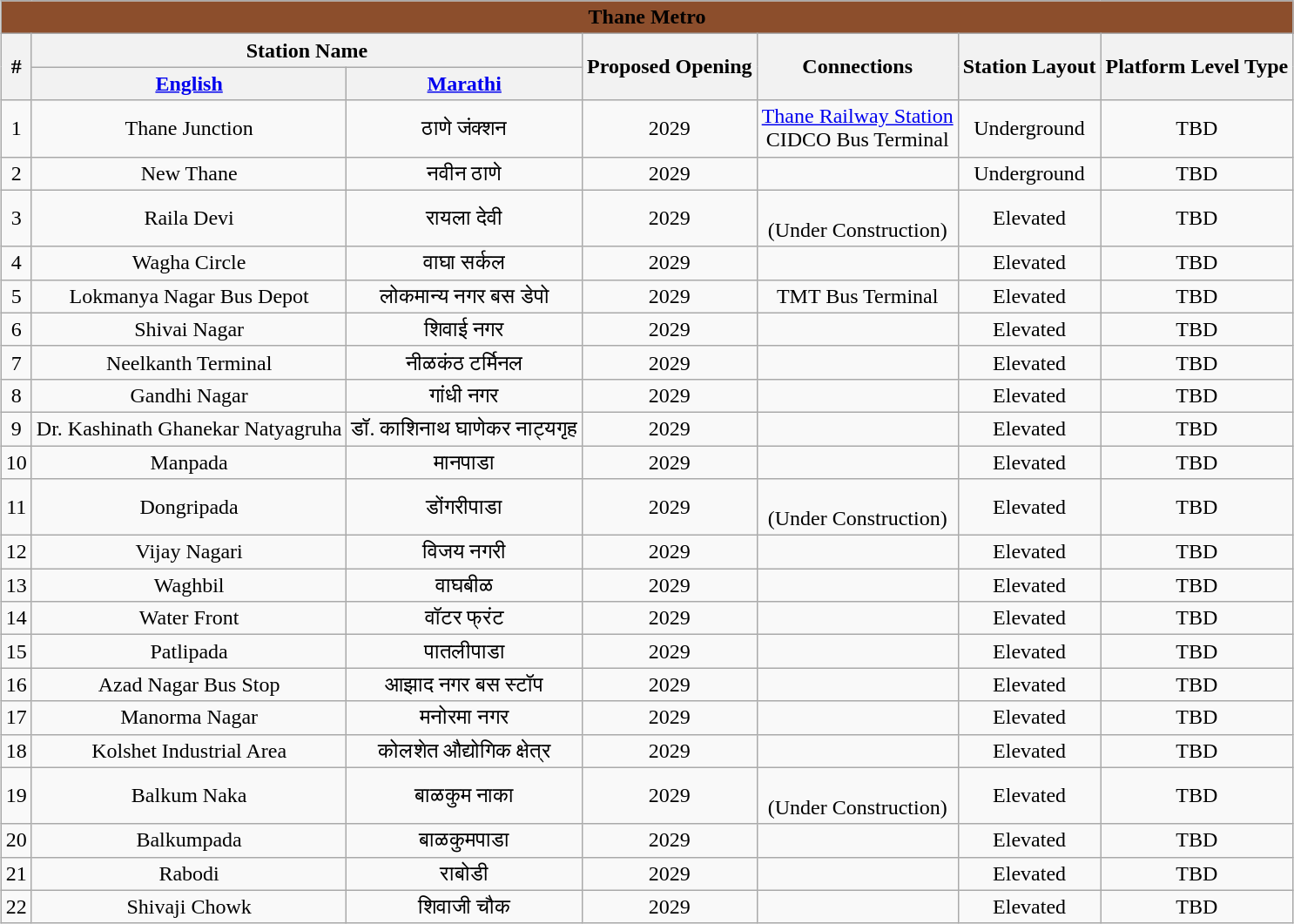<table class="wikitable" style="text-align:center;margin:auto;">
<tr>
<th colspan="7" align="center" style="background:#8C4E2C"><span>Thane Metro</span></th>
</tr>
<tr>
<th rowspan="2">#</th>
<th colspan="2">Station Name</th>
<th rowspan="2">Proposed Opening</th>
<th rowspan="2">Connections</th>
<th rowspan="2">Station Layout</th>
<th rowspan="2">Platform Level Type</th>
</tr>
<tr>
<th><a href='#'>English</a></th>
<th><a href='#'>Marathi</a></th>
</tr>
<tr>
<td>1</td>
<td>Thane Junction</td>
<td>ठाणे जंक्शन</td>
<td>2029</td>
<td> <a href='#'>Thane Railway Station</a><br> CIDCO Bus Terminal</td>
<td>Underground</td>
<td>TBD</td>
</tr>
<tr>
<td>2</td>
<td>New Thane</td>
<td>नवीन ठाणे</td>
<td>2029</td>
<td></td>
<td>Underground</td>
<td>TBD</td>
</tr>
<tr>
<td>3</td>
<td>Raila Devi</td>
<td>रायला देवी</td>
<td>2029</td>
<td><br>(Under Construction)</td>
<td>Elevated</td>
<td>TBD</td>
</tr>
<tr>
<td>4</td>
<td>Wagha Circle</td>
<td>वाघा सर्कल</td>
<td>2029</td>
<td></td>
<td>Elevated</td>
<td>TBD</td>
</tr>
<tr>
<td>5</td>
<td>Lokmanya Nagar Bus Depot</td>
<td>लोकमान्य नगर बस डेपो</td>
<td>2029</td>
<td> TMT Bus Terminal</td>
<td>Elevated</td>
<td>TBD</td>
</tr>
<tr>
<td>6</td>
<td>Shivai Nagar</td>
<td>शिवाई नगर</td>
<td>2029</td>
<td></td>
<td>Elevated</td>
<td>TBD</td>
</tr>
<tr>
<td>7</td>
<td>Neelkanth Terminal</td>
<td>नीळकंठ टर्मिनल</td>
<td>2029</td>
<td></td>
<td>Elevated</td>
<td>TBD</td>
</tr>
<tr>
<td>8</td>
<td>Gandhi Nagar</td>
<td>गांधी नगर</td>
<td>2029</td>
<td></td>
<td>Elevated</td>
<td>TBD</td>
</tr>
<tr>
<td>9</td>
<td>Dr. Kashinath Ghanekar Natyagruha</td>
<td>डॉ. काशिनाथ घाणेकर नाट्यगृह</td>
<td>2029</td>
<td></td>
<td>Elevated</td>
<td>TBD</td>
</tr>
<tr>
<td>10</td>
<td>Manpada</td>
<td>मानपाडा</td>
<td>2029</td>
<td></td>
<td>Elevated</td>
<td>TBD</td>
</tr>
<tr>
<td>11</td>
<td>Dongripada</td>
<td>डोंगरीपाडा</td>
<td>2029</td>
<td><br>(Under Construction)</td>
<td>Elevated</td>
<td>TBD</td>
</tr>
<tr>
<td>12</td>
<td>Vijay Nagari</td>
<td>विजय नगरी</td>
<td>2029</td>
<td></td>
<td>Elevated</td>
<td>TBD</td>
</tr>
<tr>
<td>13</td>
<td>Waghbil</td>
<td>वाघबीळ</td>
<td>2029</td>
<td></td>
<td>Elevated</td>
<td>TBD</td>
</tr>
<tr>
<td>14</td>
<td>Water Front</td>
<td>वॉटर फ्रंट</td>
<td>2029</td>
<td></td>
<td>Elevated</td>
<td>TBD</td>
</tr>
<tr>
<td>15</td>
<td>Patlipada</td>
<td>पातलीपाडा</td>
<td>2029</td>
<td></td>
<td>Elevated</td>
<td>TBD</td>
</tr>
<tr>
<td>16</td>
<td>Azad Nagar Bus Stop</td>
<td>आझाद नगर बस स्टॉप</td>
<td>2029</td>
<td></td>
<td>Elevated</td>
<td>TBD</td>
</tr>
<tr>
<td>17</td>
<td>Manorma Nagar</td>
<td>मनोरमा नगर</td>
<td>2029</td>
<td></td>
<td>Elevated</td>
<td>TBD</td>
</tr>
<tr>
<td>18</td>
<td>Kolshet Industrial Area</td>
<td>कोलशेत औद्योगिक क्षेत्र</td>
<td>2029</td>
<td></td>
<td>Elevated</td>
<td>TBD</td>
</tr>
<tr>
<td>19</td>
<td>Balkum Naka</td>
<td>बाळकुम नाका</td>
<td>2029</td>
<td><br>(Under Construction)</td>
<td>Elevated</td>
<td>TBD</td>
</tr>
<tr>
<td>20</td>
<td>Balkumpada</td>
<td>बाळकुमपाडा</td>
<td>2029</td>
<td></td>
<td>Elevated</td>
<td>TBD</td>
</tr>
<tr>
<td>21</td>
<td>Rabodi</td>
<td>राबोडी</td>
<td>2029</td>
<td></td>
<td>Elevated</td>
<td>TBD</td>
</tr>
<tr>
<td>22</td>
<td>Shivaji Chowk</td>
<td>शिवाजी चौक</td>
<td>2029</td>
<td></td>
<td>Elevated</td>
<td>TBD</td>
</tr>
</table>
